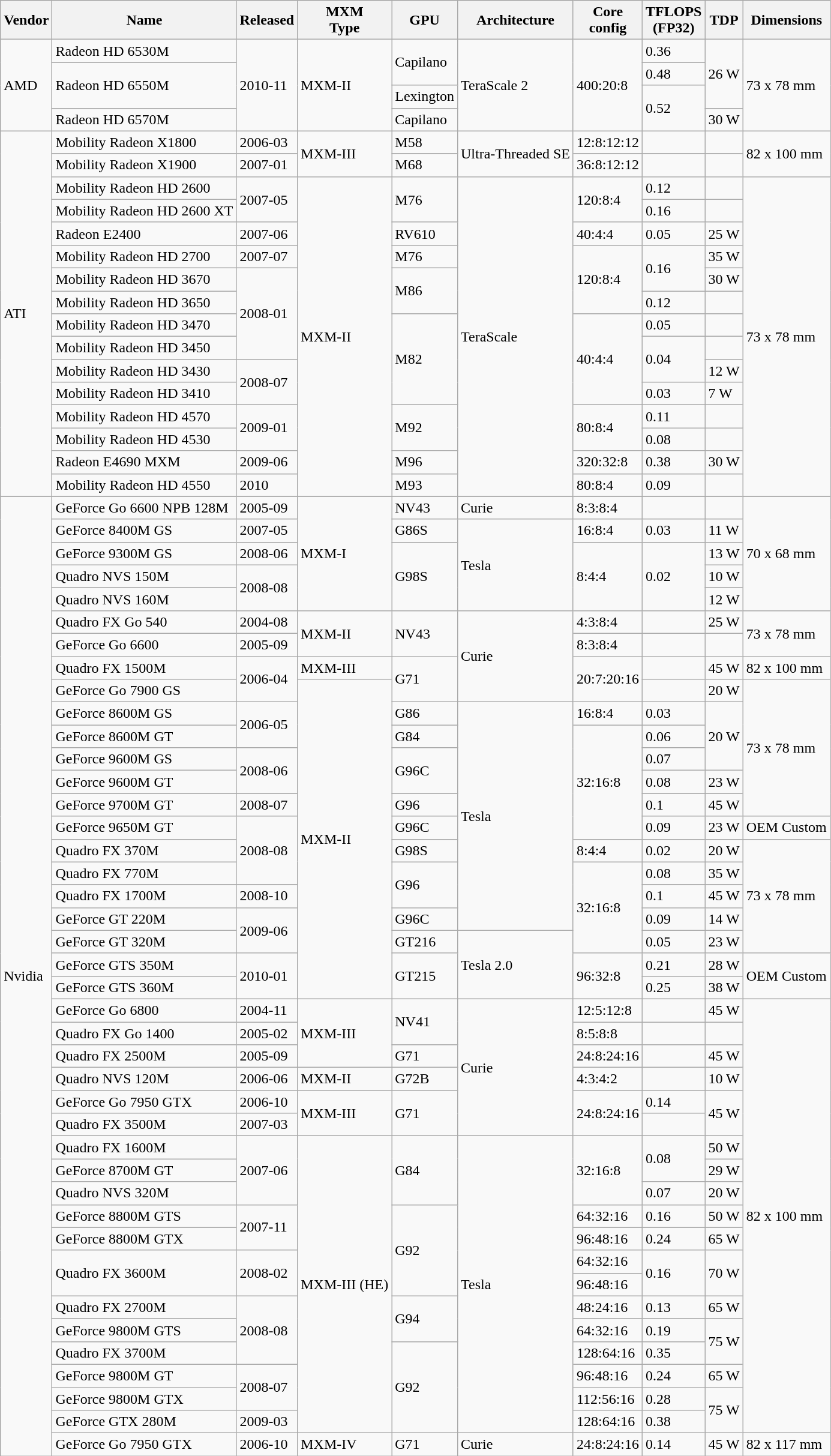<table class="wikitable sortable">
<tr>
<th>Vendor</th>
<th>Name</th>
<th>Released</th>
<th>MXM<br>Type</th>
<th>GPU</th>
<th>Architecture</th>
<th>Core<br>config</th>
<th>TFLOPS<br>(FP32)</th>
<th>TDP</th>
<th>Dimensions</th>
</tr>
<tr>
<td rowspan="4">AMD</td>
<td>Radeon HD 6530M</td>
<td rowspan="4">2010-11</td>
<td rowspan="4">MXM-II</td>
<td rowspan="2">Capilano</td>
<td rowspan="4">TeraScale 2</td>
<td rowspan="4">400:20:8</td>
<td>0.36</td>
<td rowspan="3">26 W</td>
<td rowspan="4">73 x 78 mm</td>
</tr>
<tr>
<td rowspan="2">Radeon HD 6550M</td>
<td>0.48</td>
</tr>
<tr>
<td>Lexington</td>
<td rowspan="2">0.52</td>
</tr>
<tr>
<td>Radeon HD 6570M</td>
<td>Capilano</td>
<td>30 W</td>
</tr>
<tr>
<td rowspan="16">ATI</td>
<td>Mobility Radeon X1800</td>
<td>2006-03</td>
<td rowspan="2">MXM-III</td>
<td>M58</td>
<td rowspan="2">Ultra-Threaded SE</td>
<td>12:8:12:12</td>
<td></td>
<td></td>
<td rowspan="2">82 x 100 mm</td>
</tr>
<tr>
<td>Mobility Radeon X1900</td>
<td>2007-01</td>
<td>M68</td>
<td>36:8:12:12</td>
<td></td>
<td></td>
</tr>
<tr>
<td>Mobility Radeon HD 2600</td>
<td rowspan="2">2007-05</td>
<td rowspan="14">MXM-II</td>
<td rowspan="2">M76</td>
<td rowspan="14">TeraScale</td>
<td rowspan="2">120:8:4</td>
<td>0.12</td>
<td></td>
<td rowspan="14">73 x 78 mm</td>
</tr>
<tr>
<td>Mobility Radeon HD 2600 XT</td>
<td>0.16</td>
<td></td>
</tr>
<tr>
<td>Radeon E2400</td>
<td>2007-06</td>
<td>RV610</td>
<td>40:4:4</td>
<td>0.05</td>
<td>25 W</td>
</tr>
<tr>
<td>Mobility Radeon HD 2700</td>
<td>2007-07</td>
<td>M76</td>
<td rowspan="3">120:8:4</td>
<td rowspan="2">0.16</td>
<td>35 W</td>
</tr>
<tr>
<td>Mobility Radeon HD 3670</td>
<td rowspan="4">2008-01</td>
<td rowspan="2">M86</td>
<td>30 W</td>
</tr>
<tr>
<td>Mobility Radeon HD 3650</td>
<td>0.12</td>
<td></td>
</tr>
<tr>
<td>Mobility Radeon HD 3470</td>
<td rowspan="4">M82</td>
<td rowspan="4">40:4:4</td>
<td>0.05</td>
<td></td>
</tr>
<tr>
<td>Mobility Radeon HD 3450</td>
<td rowspan="2">0.04</td>
<td></td>
</tr>
<tr>
<td>Mobility Radeon HD 3430</td>
<td rowspan="2">2008-07</td>
<td>12 W</td>
</tr>
<tr>
<td>Mobility Radeon HD 3410</td>
<td>0.03</td>
<td>7 W</td>
</tr>
<tr>
<td>Mobility Radeon HD 4570</td>
<td rowspan="2">2009-01</td>
<td rowspan="2">M92</td>
<td rowspan="2">80:8:4</td>
<td>0.11</td>
<td></td>
</tr>
<tr>
<td>Mobility Radeon HD 4530</td>
<td>0.08</td>
<td></td>
</tr>
<tr>
<td>Radeon E4690 MXM</td>
<td>2009-06</td>
<td>M96</td>
<td>320:32:8</td>
<td>0.38</td>
<td>30 W</td>
</tr>
<tr>
<td>Mobility Radeon HD 4550</td>
<td>2010</td>
<td>M93</td>
<td>80:8:4</td>
<td>0.09</td>
<td></td>
</tr>
<tr>
<td rowspan="42">Nvidia</td>
<td>GeForce Go 6600 NPB 128M</td>
<td>2005-09</td>
<td rowspan="5">MXM-I</td>
<td>NV43</td>
<td>Curie</td>
<td>8:3:8:4</td>
<td></td>
<td></td>
<td rowspan="5">70 x 68 mm</td>
</tr>
<tr>
<td>GeForce 8400M GS</td>
<td>2007-05</td>
<td>G86S</td>
<td rowspan="4">Tesla</td>
<td>16:8:4</td>
<td>0.03</td>
<td>11 W</td>
</tr>
<tr>
<td>GeForce 9300M GS</td>
<td>2008-06</td>
<td rowspan="3">G98S</td>
<td rowspan="3">8:4:4</td>
<td rowspan="3">0.02</td>
<td>13 W</td>
</tr>
<tr>
<td>Quadro NVS 150M</td>
<td rowspan="2">2008-08</td>
<td>10 W</td>
</tr>
<tr>
<td>Quadro NVS 160M</td>
<td>12 W</td>
</tr>
<tr>
<td>Quadro FX Go 540</td>
<td>2004-08</td>
<td rowspan="2">MXM-II</td>
<td rowspan="2">NV43</td>
<td rowspan="4">Curie</td>
<td>4:3:8:4</td>
<td></td>
<td>25 W</td>
<td rowspan="2">73 x 78 mm</td>
</tr>
<tr>
<td>GeForce Go 6600</td>
<td>2005-09</td>
<td>8:3:8:4</td>
<td></td>
<td></td>
</tr>
<tr>
<td>Quadro FX 1500M</td>
<td rowspan="2">2006-04</td>
<td>MXM-III</td>
<td rowspan="2">G71</td>
<td rowspan="2">20:7:20:16</td>
<td></td>
<td>45 W</td>
<td>82 x 100 mm</td>
</tr>
<tr>
<td>GeForce Go 7900 GS</td>
<td rowspan="14">MXM-II</td>
<td></td>
<td>20 W</td>
<td rowspan="6">73 x 78 mm</td>
</tr>
<tr>
<td>GeForce 8600M GS</td>
<td rowspan="2">2006-05</td>
<td>G86</td>
<td rowspan="10">Tesla</td>
<td>16:8:4</td>
<td>0.03</td>
<td rowspan="3">20 W</td>
</tr>
<tr>
<td>GeForce 8600M GT</td>
<td>G84</td>
<td rowspan="5">32:16:8</td>
<td>0.06</td>
</tr>
<tr>
<td>GeForce 9600M GS</td>
<td rowspan="2">2008-06</td>
<td rowspan="2">G96C</td>
<td>0.07</td>
</tr>
<tr>
<td>GeForce 9600M GT</td>
<td>0.08</td>
<td>23 W</td>
</tr>
<tr>
<td>GeForce 9700M GT</td>
<td>2008-07</td>
<td>G96</td>
<td>0.1</td>
<td>45 W</td>
</tr>
<tr>
<td>GeForce 9650M GT</td>
<td rowspan="3">2008-08</td>
<td>G96C</td>
<td>0.09</td>
<td>23 W</td>
<td>OEM Custom</td>
</tr>
<tr>
<td>Quadro FX 370M</td>
<td>G98S</td>
<td>8:4:4</td>
<td>0.02</td>
<td>20 W</td>
<td rowspan="5">73 x 78 mm</td>
</tr>
<tr>
<td>Quadro FX 770M</td>
<td rowspan="2">G96</td>
<td rowspan="4">32:16:8</td>
<td>0.08</td>
<td>35 W</td>
</tr>
<tr>
<td>Quadro FX 1700M</td>
<td>2008-10</td>
<td>0.1</td>
<td>45 W</td>
</tr>
<tr>
<td>GeForce GT 220M</td>
<td rowspan="2">2009-06</td>
<td>G96C</td>
<td>0.09</td>
<td>14 W</td>
</tr>
<tr>
<td>GeForce GT 320M</td>
<td>GT216</td>
<td rowspan="3">Tesla 2.0</td>
<td>0.05</td>
<td>23 W</td>
</tr>
<tr>
<td>GeForce GTS 350M</td>
<td rowspan="2">2010-01</td>
<td rowspan="2">GT215</td>
<td rowspan="2">96:32:8</td>
<td>0.21</td>
<td>28 W</td>
<td rowspan="2">OEM Custom</td>
</tr>
<tr>
<td>GeForce GTS 360M</td>
<td>0.25</td>
<td>38 W</td>
</tr>
<tr>
<td>GeForce Go 6800</td>
<td>2004-11</td>
<td rowspan="3">MXM-III</td>
<td rowspan="2">NV41</td>
<td rowspan="6">Curie</td>
<td>12:5:12:8</td>
<td></td>
<td>45 W</td>
<td rowspan="19">82 x 100 mm</td>
</tr>
<tr>
<td>Quadro FX Go 1400</td>
<td>2005-02</td>
<td>8:5:8:8</td>
<td></td>
<td></td>
</tr>
<tr>
<td>Quadro FX 2500M</td>
<td>2005-09</td>
<td>G71</td>
<td>24:8:24:16</td>
<td></td>
<td>45 W</td>
</tr>
<tr>
<td>Quadro NVS 120M</td>
<td>2006-06</td>
<td>MXM-II</td>
<td>G72B</td>
<td>4:3:4:2</td>
<td></td>
<td>10 W</td>
</tr>
<tr>
<td>GeForce Go 7950 GTX</td>
<td>2006-10</td>
<td rowspan="2">MXM-III</td>
<td rowspan="2">G71</td>
<td rowspan="2">24:8:24:16</td>
<td>0.14</td>
<td rowspan="2">45 W</td>
</tr>
<tr>
<td>Quadro FX 3500M</td>
<td>2007-03</td>
<td></td>
</tr>
<tr>
<td>Quadro FX 1600M</td>
<td rowspan="3">2007-06</td>
<td rowspan="13">MXM-III (HE)</td>
<td rowspan="3">G84</td>
<td rowspan="13">Tesla</td>
<td rowspan="3">32:16:8</td>
<td rowspan="2">0.08</td>
<td>50 W</td>
</tr>
<tr>
<td>GeForce 8700M GT</td>
<td>29 W</td>
</tr>
<tr>
<td>Quadro NVS 320M</td>
<td>0.07</td>
<td>20 W</td>
</tr>
<tr>
<td>GeForce 8800M GTS</td>
<td rowspan="2">2007-11</td>
<td rowspan="4">G92</td>
<td>64:32:16</td>
<td>0.16</td>
<td>50 W</td>
</tr>
<tr>
<td>GeForce 8800M GTX</td>
<td>96:48:16</td>
<td>0.24</td>
<td>65 W</td>
</tr>
<tr>
<td rowspan="2">Quadro FX 3600M</td>
<td rowspan="2">2008-02</td>
<td>64:32:16</td>
<td rowspan="2">0.16</td>
<td rowspan="2">70 W</td>
</tr>
<tr>
<td>96:48:16</td>
</tr>
<tr>
<td>Quadro FX 2700M</td>
<td rowspan="3">2008-08</td>
<td rowspan="2">G94</td>
<td>48:24:16</td>
<td>0.13</td>
<td>65 W</td>
</tr>
<tr>
<td>GeForce 9800M GTS</td>
<td>64:32:16</td>
<td>0.19</td>
<td rowspan="2">75 W</td>
</tr>
<tr>
<td>Quadro FX 3700M</td>
<td rowspan="4">G92</td>
<td>128:64:16</td>
<td>0.35</td>
</tr>
<tr>
<td>GeForce 9800M GT</td>
<td rowspan="2">2008-07</td>
<td>96:48:16</td>
<td>0.24</td>
<td>65 W</td>
</tr>
<tr>
<td>GeForce 9800M GTX</td>
<td>112:56:16</td>
<td>0.28</td>
<td rowspan="2">75 W</td>
</tr>
<tr>
<td>GeForce GTX 280M</td>
<td>2009-03</td>
<td>128:64:16</td>
<td>0.38</td>
</tr>
<tr>
<td>GeForce Go 7950 GTX</td>
<td>2006-10</td>
<td>MXM-IV</td>
<td>G71</td>
<td>Curie</td>
<td>24:8:24:16</td>
<td>0.14</td>
<td>45 W</td>
<td>82 x 117 mm</td>
</tr>
</table>
